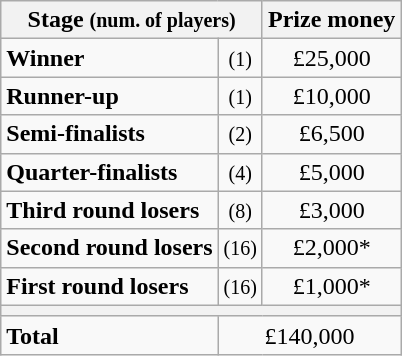<table class="wikitable">
<tr>
<th colspan=2>Stage <small>(num. of players)</small></th>
<th>Prize money</th>
</tr>
<tr>
<td><strong>Winner</strong></td>
<td align=center><small>(1)</small></td>
<td align=center>£25,000</td>
</tr>
<tr>
<td><strong>Runner-up</strong></td>
<td align=center><small>(1)</small></td>
<td align=center>£10,000</td>
</tr>
<tr>
<td><strong>Semi-finalists</strong></td>
<td align=center><small>(2)</small></td>
<td align=center>£6,500</td>
</tr>
<tr>
<td><strong>Quarter-finalists</strong></td>
<td align=center><small>(4)</small></td>
<td align=center>£5,000</td>
</tr>
<tr>
<td><strong>Third round losers</strong></td>
<td align=center><small>(8)</small></td>
<td align=center>£3,000</td>
</tr>
<tr>
<td><strong>Second round losers</strong></td>
<td align=center><small>(16)</small></td>
<td align=center>£2,000*</td>
</tr>
<tr>
<td><strong>First round losers</strong></td>
<td align=center><small>(16)</small></td>
<td align=center>£1,000*</td>
</tr>
<tr>
<th colspan=3></th>
</tr>
<tr>
<td><strong>Total</strong></td>
<td align=center colspan=2>£140,000</td>
</tr>
</table>
